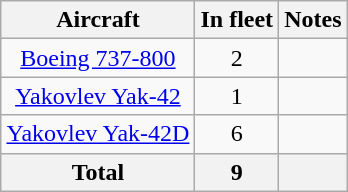<table class="wikitable" style="border-collapse:collapse;text-align:center;margin:1em auto;">
<tr>
<th>Aircraft</th>
<th>In fleet</th>
<th>Notes</th>
</tr>
<tr>
<td><a href='#'>Boeing 737-800</a></td>
<td>2</td>
<td></td>
</tr>
<tr>
<td><a href='#'>Yakovlev Yak-42</a></td>
<td>1</td>
<td></td>
</tr>
<tr>
<td><a href='#'>Yakovlev Yak-42D</a></td>
<td>6</td>
<td></td>
</tr>
<tr>
<th>Total</th>
<th>9</th>
<th></th>
</tr>
</table>
